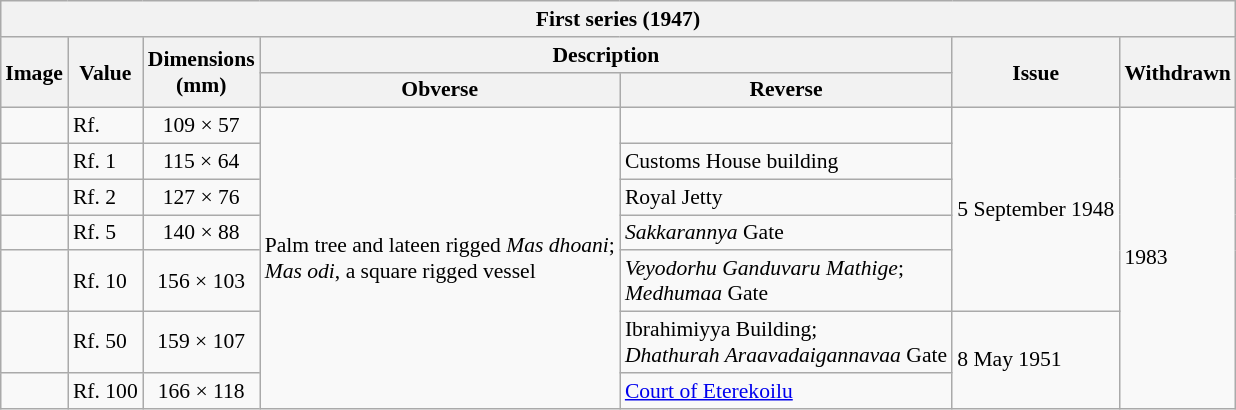<table class="wikitable" style="margin:auto; font-size:90%; border-width:1px;">
<tr>
<th colspan=7>First series (1947)</th>
</tr>
<tr>
<th rowspan=2>Image</th>
<th rowspan=2>Value</th>
<th rowspan=2>Dimensions<br>(mm)</th>
<th colspan=2>Description</th>
<th rowspan=2>Issue</th>
<th rowspan=2>Withdrawn</th>
</tr>
<tr>
<th>Obverse</th>
<th>Reverse</th>
</tr>
<tr>
<td align=center></td>
<td>Rf. </td>
<td align=center>109 × 57</td>
<td rowspan=7>Palm tree and lateen rigged <em>Mas dhoani</em>;<br><em>Mas odi</em>, a square rigged vessel</td>
<td></td>
<td rowspan=5>5 September 1948</td>
<td rowspan=7>1983</td>
</tr>
<tr>
<td align=center></td>
<td>Rf. 1</td>
<td align=center>115 × 64</td>
<td>Customs House building</td>
</tr>
<tr>
<td align=center></td>
<td>Rf. 2</td>
<td align=center>127 × 76</td>
<td>Royal Jetty</td>
</tr>
<tr>
<td align=center></td>
<td>Rf. 5</td>
<td align=center>140 × 88</td>
<td><em>Sakkarannya</em> Gate</td>
</tr>
<tr>
<td align=center></td>
<td>Rf. 10</td>
<td align=center>156 × 103</td>
<td><em>Veyodorhu Ganduvaru Mathige</em>;<br><em>Medhumaa</em> Gate</td>
</tr>
<tr>
<td align=center></td>
<td>Rf. 50</td>
<td align=center>159 × 107</td>
<td>Ibrahimiyya Building;<br><em>Dhathurah Araavadaigannavaa</em> Gate</td>
<td rowspan=2>8 May 1951</td>
</tr>
<tr>
<td align=center></td>
<td>Rf. 100</td>
<td align=center>166 × 118</td>
<td><a href='#'>Court of Eterekoilu</a></td>
</tr>
</table>
